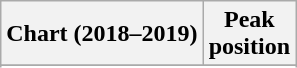<table class="wikitable sortable plainrowheaders" style="text-align:center">
<tr>
<th scope="col">Chart (2018–2019)</th>
<th scope="col">Peak<br> position</th>
</tr>
<tr>
</tr>
<tr>
</tr>
<tr>
</tr>
<tr>
</tr>
<tr>
</tr>
<tr>
</tr>
</table>
